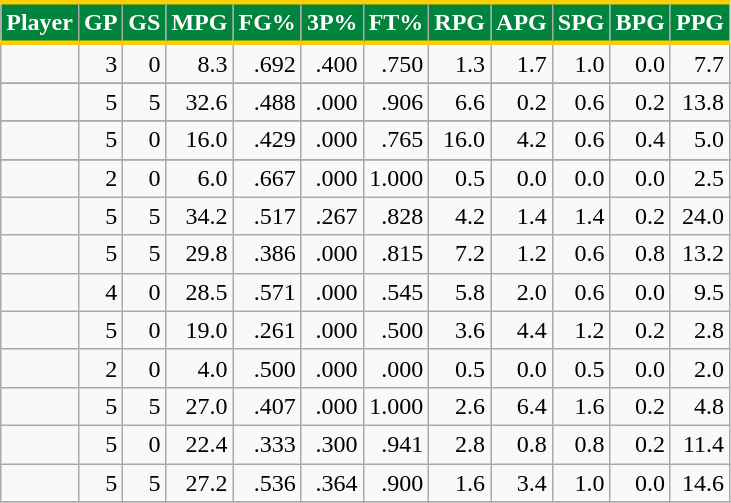<table class="wikitable sortable" style="text-align:right;">
<tr>
<th style="background:#00843D; color:#FFFFFF; border-top:#FFCD00 3px solid; border-bottom:#FFCD00 3px solid;">Player</th>
<th style="background:#00843D; color:#FFFFFF; border-top:#FFCD00 3px solid; border-bottom:#FFCD00 3px solid;">GP</th>
<th style="background:#00843D; color:#FFFFFF; border-top:#FFCD00 3px solid; border-bottom:#FFCD00 3px solid;">GS</th>
<th style="background:#00843D; color:#FFFFFF; border-top:#FFCD00 3px solid; border-bottom:#FFCD00 3px solid;">MPG</th>
<th style="background:#00843D; color:#FFFFFF; border-top:#FFCD00 3px solid; border-bottom:#FFCD00 3px solid;">FG%</th>
<th style="background:#00843D; color:#FFFFFF; border-top:#FFCD00 3px solid; border-bottom:#FFCD00 3px solid;">3P%</th>
<th style="background:#00843D; color:#FFFFFF; border-top:#FFCD00 3px solid; border-bottom:#FFCD00 3px solid;">FT%</th>
<th style="background:#00843D; color:#FFFFFF; border-top:#FFCD00 3px solid; border-bottom:#FFCD00 3px solid;">RPG</th>
<th style="background:#00843D; color:#FFFFFF; border-top:#FFCD00 3px solid; border-bottom:#FFCD00 3px solid;">APG</th>
<th style="background:#00843D; color:#FFFFFF; border-top:#FFCD00 3px solid; border-bottom:#FFCD00 3px solid;">SPG</th>
<th style="background:#00843D; color:#FFFFFF; border-top:#FFCD00 3px solid; border-bottom:#FFCD00 3px solid;">BPG</th>
<th style="background:#00843D; color:#FFFFFF; border-top:#FFCD00 3px solid; border-bottom:#FFCD00 3px solid;">PPG</th>
</tr>
<tr>
<td></td>
<td>3</td>
<td>0</td>
<td>8.3</td>
<td>.692</td>
<td>.400</td>
<td>.750</td>
<td>1.3</td>
<td>1.7</td>
<td>1.0</td>
<td>0.0</td>
<td>7.7</td>
</tr>
<tr>
</tr>
<tr>
<td></td>
<td>5</td>
<td>5</td>
<td>32.6</td>
<td>.488</td>
<td>.000</td>
<td>.906</td>
<td>6.6</td>
<td>0.2</td>
<td>0.6</td>
<td>0.2</td>
<td>13.8</td>
</tr>
<tr>
</tr>
<tr>
<td></td>
<td>5</td>
<td>0</td>
<td>16.0</td>
<td>.429</td>
<td>.000</td>
<td>.765</td>
<td>16.0</td>
<td>4.2</td>
<td>0.6</td>
<td>0.4</td>
<td>5.0</td>
</tr>
<tr>
</tr>
<tr>
<td></td>
<td>2</td>
<td>0</td>
<td>6.0</td>
<td>.667</td>
<td>.000</td>
<td>1.000</td>
<td>0.5</td>
<td>0.0</td>
<td>0.0</td>
<td>0.0</td>
<td>2.5</td>
</tr>
<tr>
<td></td>
<td>5</td>
<td>5</td>
<td>34.2</td>
<td>.517</td>
<td>.267</td>
<td>.828</td>
<td>4.2</td>
<td>1.4</td>
<td>1.4</td>
<td>0.2</td>
<td>24.0</td>
</tr>
<tr>
<td></td>
<td>5</td>
<td>5</td>
<td>29.8</td>
<td>.386</td>
<td>.000</td>
<td>.815</td>
<td>7.2</td>
<td>1.2</td>
<td>0.6</td>
<td>0.8</td>
<td>13.2</td>
</tr>
<tr>
<td></td>
<td>4</td>
<td>0</td>
<td>28.5</td>
<td>.571</td>
<td>.000</td>
<td>.545</td>
<td>5.8</td>
<td>2.0</td>
<td>0.6</td>
<td>0.0</td>
<td>9.5</td>
</tr>
<tr>
<td></td>
<td>5</td>
<td>0</td>
<td>19.0</td>
<td>.261</td>
<td>.000</td>
<td>.500</td>
<td>3.6</td>
<td>4.4</td>
<td>1.2</td>
<td>0.2</td>
<td>2.8</td>
</tr>
<tr>
<td></td>
<td>2</td>
<td>0</td>
<td>4.0</td>
<td>.500</td>
<td>.000</td>
<td>.000</td>
<td>0.5</td>
<td>0.0</td>
<td>0.5</td>
<td>0.0</td>
<td>2.0</td>
</tr>
<tr>
<td></td>
<td>5</td>
<td>5</td>
<td>27.0</td>
<td>.407</td>
<td>.000</td>
<td>1.000</td>
<td>2.6</td>
<td>6.4</td>
<td>1.6</td>
<td>0.2</td>
<td>4.8</td>
</tr>
<tr>
<td></td>
<td>5</td>
<td>0</td>
<td>22.4</td>
<td>.333</td>
<td>.300</td>
<td>.941</td>
<td>2.8</td>
<td>0.8</td>
<td>0.8</td>
<td>0.2</td>
<td>11.4</td>
</tr>
<tr>
<td></td>
<td>5</td>
<td>5</td>
<td>27.2</td>
<td>.536</td>
<td>.364</td>
<td>.900</td>
<td>1.6</td>
<td>3.4</td>
<td>1.0</td>
<td>0.0</td>
<td>14.6</td>
</tr>
<tr>
</tr>
</table>
